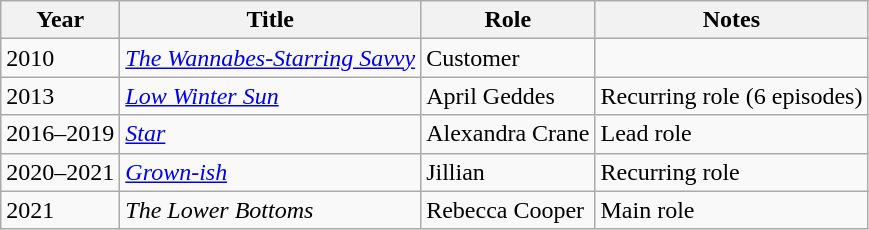<table class="wikitable">
<tr>
<th>Year</th>
<th>Title</th>
<th>Role</th>
<th class="unsortable">Notes</th>
</tr>
<tr>
<td>2010</td>
<td><em><a href='#'>The Wannabes-Starring Savvy</a></em></td>
<td>Customer</td>
<td></td>
</tr>
<tr>
<td>2013</td>
<td><em><a href='#'>Low Winter Sun</a></em></td>
<td>April Geddes</td>
<td>Recurring role (6 episodes)</td>
</tr>
<tr>
<td>2016–2019</td>
<td><em><a href='#'>Star</a></em></td>
<td>Alexandra Crane</td>
<td>Lead role</td>
</tr>
<tr>
<td>2020–2021</td>
<td><em><a href='#'>Grown-ish</a></em></td>
<td>Jillian</td>
<td>Recurring role</td>
</tr>
<tr>
<td>2021</td>
<td><em>The Lower Bottoms</em></td>
<td>Rebecca Cooper</td>
<td>Main role</td>
</tr>
</table>
